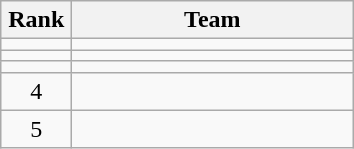<table class="wikitable" style="text-align:center;">
<tr>
<th width=40>Rank</th>
<th width=180>Team</th>
</tr>
<tr>
<td></td>
<td align=left></td>
</tr>
<tr>
<td></td>
<td align=left></td>
</tr>
<tr>
<td></td>
<td align=left></td>
</tr>
<tr>
<td>4</td>
<td align=left></td>
</tr>
<tr>
<td>5</td>
<td align=left></td>
</tr>
</table>
